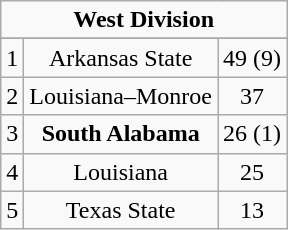<table class="wikitable">
<tr align="center">
<td align="center" Colspan="3"><strong>West Division</strong></td>
</tr>
<tr align="center">
</tr>
<tr align="center">
<td>1</td>
<td>Arkansas State</td>
<td>49 (9)</td>
</tr>
<tr align="center">
<td>2</td>
<td>Louisiana–Monroe</td>
<td>37</td>
</tr>
<tr align="center">
<td>3</td>
<td><strong>South Alabama</strong></td>
<td>26 (1)</td>
</tr>
<tr align="center">
<td>4</td>
<td>Louisiana</td>
<td>25</td>
</tr>
<tr align="center">
<td>5</td>
<td>Texas State</td>
<td>13</td>
</tr>
</table>
